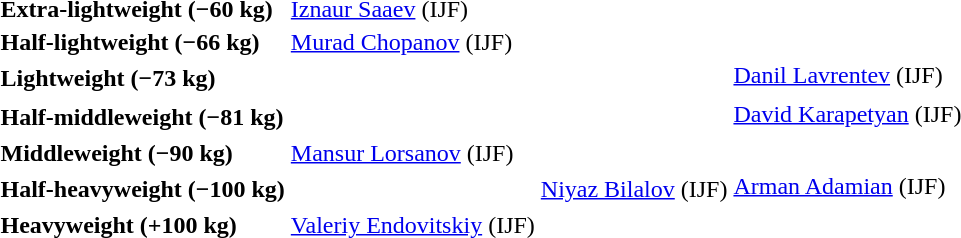<table>
<tr>
<th rowspan=2 style="text-align:left;">Extra-lightweight (−60 kg)</th>
<td rowspan=2> <a href='#'>Iznaur Saaev</a> <span>(<abbr>IJF</abbr>)</span></td>
<td rowspan=2></td>
<td></td>
</tr>
<tr>
<td></td>
</tr>
<tr>
<th rowspan=2 style="text-align:left;">Half-lightweight (−66 kg)</th>
<td rowspan=2> <a href='#'>Murad Chopanov</a> <span>(<abbr>IJF</abbr>)</span></td>
<td rowspan=2></td>
<td></td>
</tr>
<tr>
<td></td>
</tr>
<tr>
<th rowspan=2 style="text-align:left;">Lightweight (−73 kg)</th>
<td rowspan=2></td>
<td rowspan=2></td>
<td> <a href='#'>Danil Lavrentev</a> <span>(<abbr>IJF</abbr>)</span></td>
</tr>
<tr>
<td></td>
</tr>
<tr>
<th rowspan=2 style="text-align:left;">Half-middleweight (−81 kg)</th>
<td rowspan=2></td>
<td rowspan=2></td>
<td> <a href='#'>David Karapetyan</a> <span>(<abbr>IJF</abbr>)</span></td>
</tr>
<tr>
<td></td>
</tr>
<tr>
<th rowspan=2 style="text-align:left;">Middleweight (−90 kg)</th>
<td rowspan=2> <a href='#'>Mansur Lorsanov</a> <span>(<abbr>IJF</abbr>)</span></td>
<td rowspan=2></td>
<td></td>
</tr>
<tr>
<td></td>
</tr>
<tr>
<th rowspan=2 style="text-align:left;">Half-heavyweight (−100 kg)</th>
<td rowspan=2></td>
<td rowspan=2> <a href='#'>Niyaz Bilalov</a> <span>(<abbr>IJF</abbr>)</span></td>
<td> <a href='#'>Arman Adamian</a> <span>(<abbr>IJF</abbr>)</span></td>
</tr>
<tr>
<td></td>
</tr>
<tr>
<th rowspan=2 style="text-align:left;">Heavyweight (+100 kg)</th>
<td rowspan=2> <a href='#'>Valeriy Endovitskiy</a> <span>(<abbr>IJF</abbr>)</span></td>
<td rowspan=2></td>
<td></td>
</tr>
<tr>
<td></td>
</tr>
</table>
